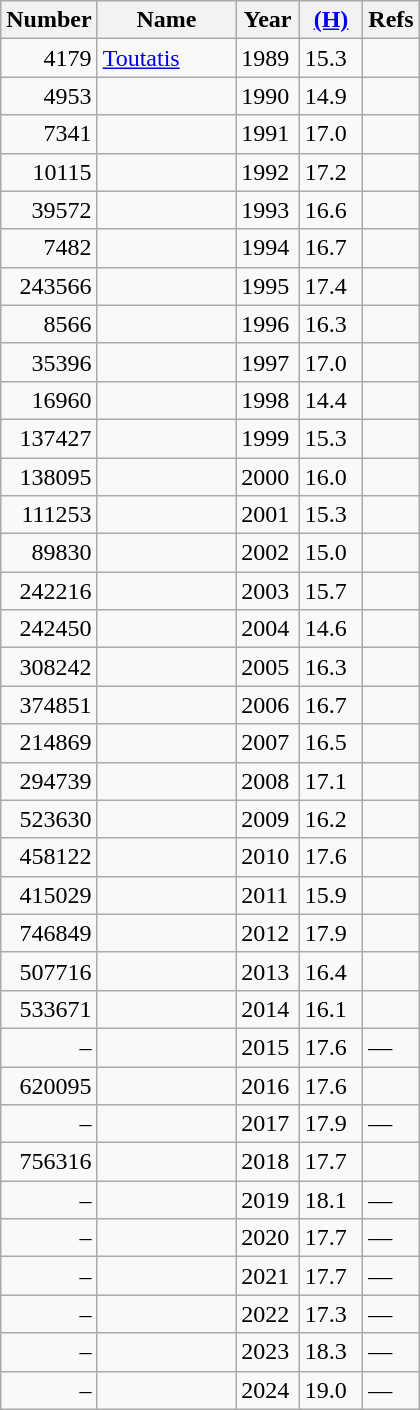<table class="wikitable floatleft sortable">
<tr>
<th data-sort-type="number">Number</th>
<th width=85>Name</th>
<th width=35>Year</th>
<th width=35><a href='#'>(H)</a></th>
<th>Refs</th>
</tr>
<tr>
<td align=right>4179</td>
<td><a href='#'>Toutatis</a></td>
<td>1989</td>
<td>15.3</td>
<td></td>
</tr>
<tr>
<td align=right>4953</td>
<td></td>
<td>1990</td>
<td>14.9</td>
<td></td>
</tr>
<tr>
<td align=right>7341</td>
<td></td>
<td>1991</td>
<td>17.0</td>
<td></td>
</tr>
<tr>
<td align=right>10115</td>
<td></td>
<td>1992</td>
<td>17.2</td>
<td></td>
</tr>
<tr>
<td align=right>39572</td>
<td></td>
<td>1993</td>
<td>16.6</td>
<td></td>
</tr>
<tr>
<td align=right>7482</td>
<td></td>
<td>1994</td>
<td>16.7</td>
<td></td>
</tr>
<tr>
<td align=right>243566</td>
<td></td>
<td>1995</td>
<td>17.4</td>
<td></td>
</tr>
<tr>
<td align=right>8566</td>
<td></td>
<td>1996</td>
<td>16.3</td>
<td></td>
</tr>
<tr>
<td align=right>35396</td>
<td></td>
<td>1997</td>
<td>17.0</td>
<td></td>
</tr>
<tr>
<td align=right>16960</td>
<td></td>
<td>1998</td>
<td>14.4</td>
<td></td>
</tr>
<tr>
<td align=right>137427</td>
<td></td>
<td>1999</td>
<td>15.3</td>
<td></td>
</tr>
<tr>
<td align=right>138095</td>
<td></td>
<td>2000</td>
<td>16.0</td>
<td></td>
</tr>
<tr>
<td align=right>111253</td>
<td></td>
<td>2001</td>
<td>15.3</td>
<td></td>
</tr>
<tr>
<td align=right>89830</td>
<td></td>
<td>2002</td>
<td>15.0</td>
<td></td>
</tr>
<tr>
<td align=right>242216</td>
<td></td>
<td>2003</td>
<td>15.7</td>
<td></td>
</tr>
<tr>
<td align=right>242450</td>
<td></td>
<td>2004</td>
<td>14.6</td>
<td></td>
</tr>
<tr>
<td align=right>308242</td>
<td></td>
<td>2005</td>
<td>16.3</td>
<td></td>
</tr>
<tr>
<td align=right>374851</td>
<td></td>
<td>2006</td>
<td>16.7</td>
<td></td>
</tr>
<tr>
<td align=right>214869</td>
<td></td>
<td>2007</td>
<td>16.5</td>
<td></td>
</tr>
<tr>
<td align=right>294739</td>
<td></td>
<td>2008</td>
<td>17.1</td>
<td></td>
</tr>
<tr>
<td align=right>523630</td>
<td></td>
<td>2009</td>
<td>16.2</td>
<td></td>
</tr>
<tr>
<td align=right>458122</td>
<td></td>
<td>2010</td>
<td>17.6</td>
<td></td>
</tr>
<tr>
<td align=right>415029</td>
<td></td>
<td>2011</td>
<td>15.9</td>
<td></td>
</tr>
<tr>
<td align=right>746849</td>
<td></td>
<td>2012</td>
<td>17.9</td>
<td></td>
</tr>
<tr>
<td align=right>507716</td>
<td></td>
<td>2013</td>
<td>16.4</td>
<td></td>
</tr>
<tr>
<td align=right>533671</td>
<td></td>
<td>2014</td>
<td>16.1</td>
<td></td>
</tr>
<tr>
<td align=right>–</td>
<td></td>
<td>2015</td>
<td>17.6</td>
<td> —</td>
</tr>
<tr>
<td align=right>620095</td>
<td></td>
<td>2016</td>
<td>17.6</td>
<td></td>
</tr>
<tr>
<td align=right>–</td>
<td></td>
<td>2017</td>
<td>17.9</td>
<td> —</td>
</tr>
<tr>
<td align=right>756316</td>
<td></td>
<td>2018</td>
<td>17.7</td>
<td></td>
</tr>
<tr>
<td align=right>–</td>
<td></td>
<td>2019</td>
<td>18.1</td>
<td> —</td>
</tr>
<tr>
<td align=right>–</td>
<td></td>
<td>2020</td>
<td>17.7</td>
<td> —</td>
</tr>
<tr>
<td align=right>–</td>
<td></td>
<td>2021</td>
<td>17.7</td>
<td> —</td>
</tr>
<tr>
<td align=right>–</td>
<td></td>
<td>2022</td>
<td>17.3</td>
<td> —</td>
</tr>
<tr>
<td align=right>–</td>
<td></td>
<td>2023</td>
<td>18.3</td>
<td> —</td>
</tr>
<tr id=2024>
<td align=right>–</td>
<td></td>
<td>2024</td>
<td>19.0</td>
<td> —</td>
</tr>
</table>
